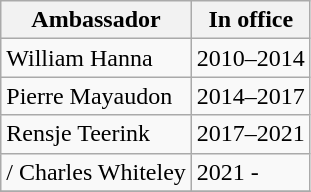<table class="wikitable sortable">
<tr>
<th>Ambassador</th>
<th>In office</th>
</tr>
<tr>
<td> William Hanna</td>
<td>2010–2014</td>
</tr>
<tr>
<td> Pierre Mayaudon</td>
<td>2014–2017</td>
</tr>
<tr>
<td> Rensje Teerink</td>
<td>2017–2021</td>
</tr>
<tr>
<td> /  Charles Whiteley</td>
<td>2021 -</td>
</tr>
<tr>
</tr>
</table>
